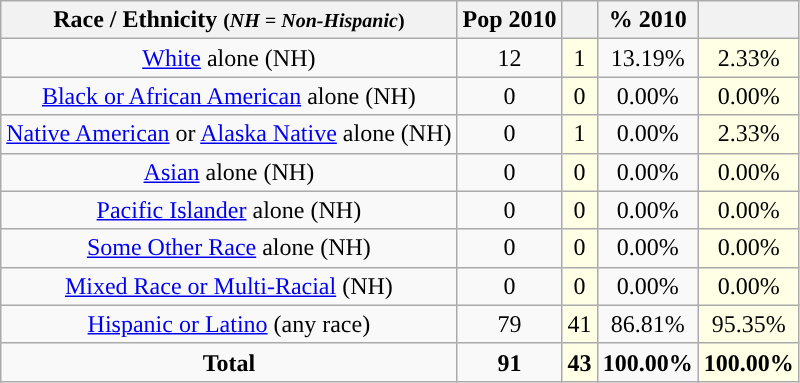<table class="wikitable" style="text-align:center;">
<tr>
<th>Race / Ethnicity <small>(<em>NH = Non-Hispanic</em>)</small></th>
<th>Pop 2010</th>
<th></th>
<th>% 2010</th>
<th></th>
</tr>
<tr>
<td><a href='#'>White</a> alone (NH)</td>
<td>12</td>
<td style='background: #ffffe6;'>1</td>
<td>13.19%</td>
<td style='background: #ffffe6;'>2.33%</td>
</tr>
<tr>
<td><a href='#'>Black or African American</a> alone (NH)</td>
<td>0</td>
<td style='background: #ffffe6;'>0</td>
<td>0.00%</td>
<td style='background: #ffffe6;'>0.00%</td>
</tr>
<tr>
<td><a href='#'>Native American</a> or <a href='#'>Alaska Native</a> alone (NH)</td>
<td>0</td>
<td style='background: #ffffe6;'>1</td>
<td>0.00%</td>
<td style='background: #ffffe6;'>2.33%</td>
</tr>
<tr>
<td><a href='#'>Asian</a> alone (NH)</td>
<td>0</td>
<td style='background: #ffffe6;'>0</td>
<td>0.00%</td>
<td style='background: #ffffe6;'>0.00%</td>
</tr>
<tr>
<td><a href='#'>Pacific Islander</a> alone (NH)</td>
<td>0</td>
<td style='background: #ffffe6;'>0</td>
<td>0.00%</td>
<td style='background: #ffffe6;'>0.00%</td>
</tr>
<tr>
<td><a href='#'>Some Other Race</a> alone (NH)</td>
<td>0</td>
<td style='background: #ffffe6;'>0</td>
<td>0.00%</td>
<td style='background: #ffffe6;'>0.00%</td>
</tr>
<tr>
<td><a href='#'>Mixed Race or Multi-Racial</a> (NH)</td>
<td>0</td>
<td style='background: #ffffe6;'>0</td>
<td>0.00%</td>
<td style='background: #ffffe6;'>0.00%</td>
</tr>
<tr>
<td><a href='#'>Hispanic or Latino</a> (any race)</td>
<td>79</td>
<td style='background: #ffffe6;'>41</td>
<td>86.81%</td>
<td style='background: #ffffe6;'>95.35%</td>
</tr>
<tr>
<td><strong>Total</strong></td>
<td><strong>91</strong></td>
<td style='background: #ffffe6;'><strong>43</strong></td>
<td><strong>100.00%</strong></td>
<td style='background: #ffffe6;'><strong>100.00%</strong></td>
</tr>
</table>
